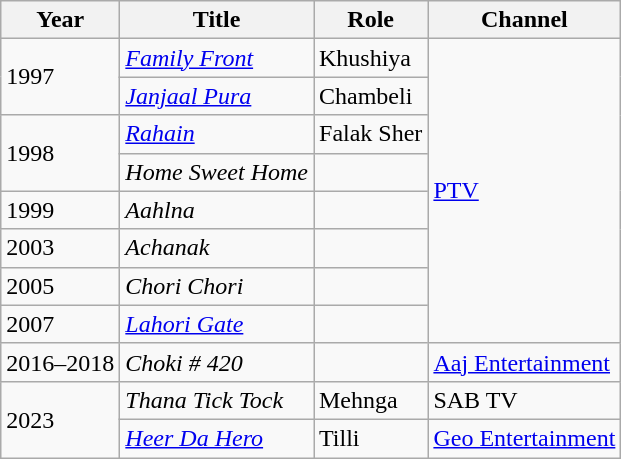<table class="wikitable">
<tr>
<th>Year</th>
<th>Title</th>
<th>Role</th>
<th>Channel</th>
</tr>
<tr>
<td rowspan="2">1997</td>
<td><em><a href='#'>Family Front</a></em></td>
<td>Khushiya</td>
<td rowspan="8"><a href='#'>PTV</a></td>
</tr>
<tr>
<td><em><a href='#'>Janjaal Pura</a></em></td>
<td>Chambeli</td>
</tr>
<tr>
<td rowspan="2">1998</td>
<td><em><a href='#'>Rahain</a></em></td>
<td>Falak Sher</td>
</tr>
<tr>
<td><em>Home Sweet Home</em></td>
<td></td>
</tr>
<tr>
<td>1999</td>
<td><em>Aahlna</em></td>
<td></td>
</tr>
<tr>
<td>2003</td>
<td><em>Achanak</em></td>
<td></td>
</tr>
<tr>
<td>2005</td>
<td><em>Chori Chori</em></td>
<td></td>
</tr>
<tr>
<td>2007</td>
<td><em><a href='#'>Lahori Gate</a></em></td>
<td></td>
</tr>
<tr>
<td>2016–2018</td>
<td><em>Choki # 420</em></td>
<td></td>
<td><a href='#'>Aaj Entertainment</a></td>
</tr>
<tr>
<td rowspan="2">2023</td>
<td><em>Thana Tick Tock</em></td>
<td>Mehnga</td>
<td>SAB TV</td>
</tr>
<tr>
<td><em><a href='#'>Heer Da Hero</a></em></td>
<td>Tilli</td>
<td><a href='#'>Geo Entertainment</a></td>
</tr>
</table>
